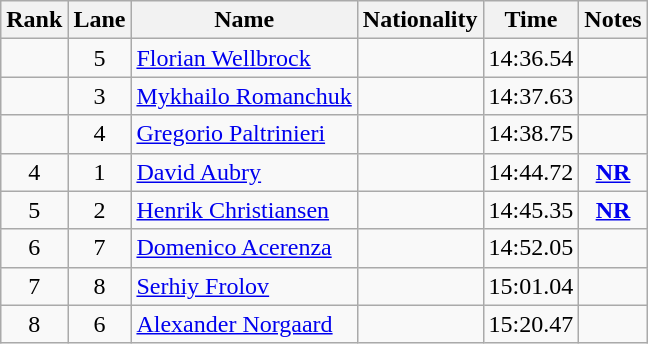<table class="wikitable sortable" style="text-align:center">
<tr>
<th>Rank</th>
<th>Lane</th>
<th>Name</th>
<th>Nationality</th>
<th>Time</th>
<th>Notes</th>
</tr>
<tr>
<td></td>
<td>5</td>
<td align=left><a href='#'>Florian Wellbrock</a></td>
<td align=left></td>
<td>14:36.54</td>
<td></td>
</tr>
<tr>
<td></td>
<td>3</td>
<td align=left><a href='#'>Mykhailo Romanchuk</a></td>
<td align=left></td>
<td>14:37.63</td>
<td></td>
</tr>
<tr>
<td></td>
<td>4</td>
<td align=left><a href='#'>Gregorio Paltrinieri</a></td>
<td align=left></td>
<td>14:38.75</td>
<td></td>
</tr>
<tr>
<td>4</td>
<td>1</td>
<td align=left><a href='#'>David Aubry</a></td>
<td align=left></td>
<td>14:44.72</td>
<td><strong><a href='#'>NR</a></strong></td>
</tr>
<tr>
<td>5</td>
<td>2</td>
<td align=left><a href='#'>Henrik Christiansen</a></td>
<td align=left></td>
<td>14:45.35</td>
<td><strong><a href='#'>NR</a></strong></td>
</tr>
<tr>
<td>6</td>
<td>7</td>
<td align=left><a href='#'>Domenico Acerenza</a></td>
<td align=left></td>
<td>14:52.05</td>
<td></td>
</tr>
<tr>
<td>7</td>
<td>8</td>
<td align=left><a href='#'>Serhiy Frolov</a></td>
<td align=left></td>
<td>15:01.04</td>
<td></td>
</tr>
<tr>
<td>8</td>
<td>6</td>
<td align=left><a href='#'>Alexander Norgaard</a></td>
<td align=left></td>
<td>15:20.47</td>
<td></td>
</tr>
</table>
